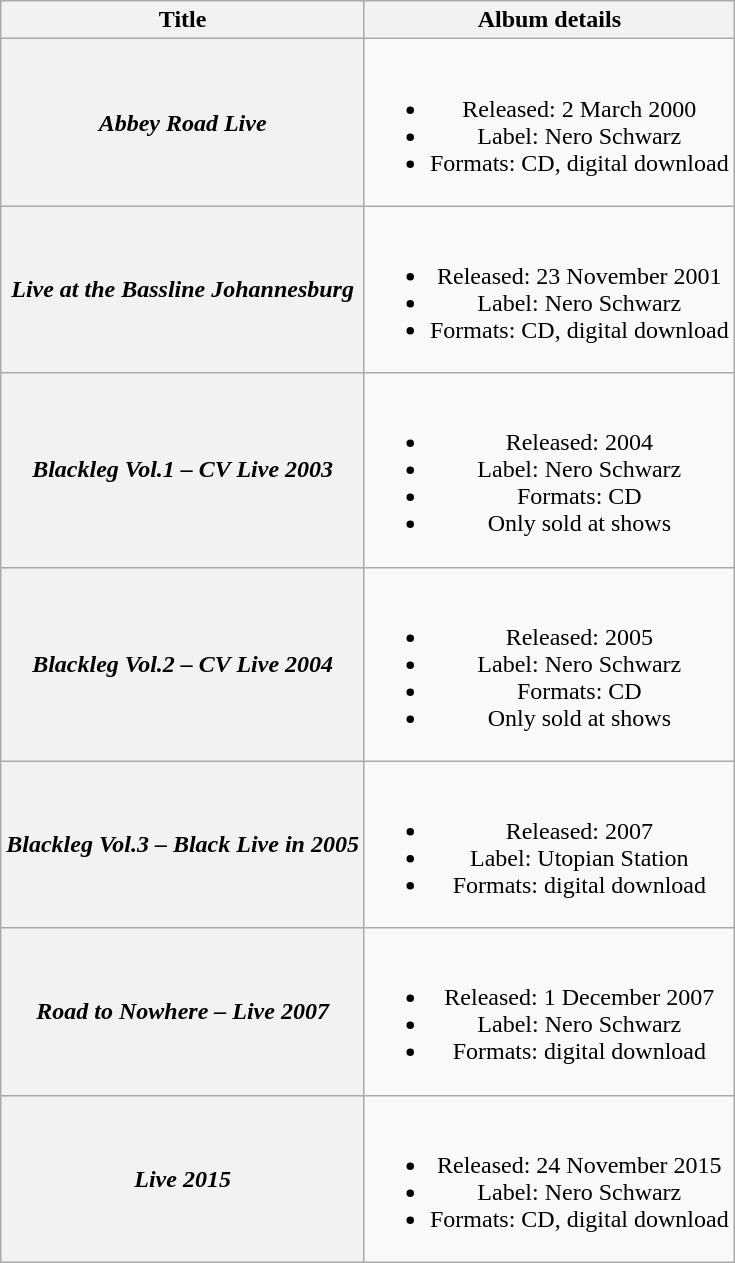<table class="wikitable plainrowheaders" style="text-align:center;">
<tr>
<th scope="col">Title</th>
<th scope="col">Album details</th>
</tr>
<tr>
<th scope="row"><em>Abbey Road Live</em></th>
<td><br><ul><li>Released: 2 March 2000</li><li>Label: Nero Schwarz</li><li>Formats: CD, digital download</li></ul></td>
</tr>
<tr>
<th scope="row"><em>Live at the Bassline Johannesburg</em></th>
<td><br><ul><li>Released: 23 November 2001</li><li>Label: Nero Schwarz</li><li>Formats: CD, digital download</li></ul></td>
</tr>
<tr>
<th scope="row"><em>Blackleg Vol.1 – CV Live 2003</em></th>
<td><br><ul><li>Released: 2004</li><li>Label: Nero Schwarz</li><li>Formats: CD</li><li>Only sold at shows</li></ul></td>
</tr>
<tr>
<th scope="row"><em>Blackleg Vol.2 – CV Live 2004</em></th>
<td><br><ul><li>Released: 2005</li><li>Label: Nero Schwarz</li><li>Formats: CD</li><li>Only sold at shows</li></ul></td>
</tr>
<tr>
<th scope="row"><em>Blackleg Vol.3 – Black Live in 2005</em></th>
<td><br><ul><li>Released: 2007</li><li>Label: Utopian Station</li><li>Formats: digital download</li></ul></td>
</tr>
<tr>
<th scope="row"><em>Road to Nowhere – Live 2007</em></th>
<td><br><ul><li>Released: 1 December 2007</li><li>Label: Nero Schwarz</li><li>Formats: digital download</li></ul></td>
</tr>
<tr>
<th scope="row"><em>Live 2015</em></th>
<td><br><ul><li>Released: 24 November 2015</li><li>Label: Nero Schwarz</li><li>Formats: CD, digital download</li></ul></td>
</tr>
</table>
